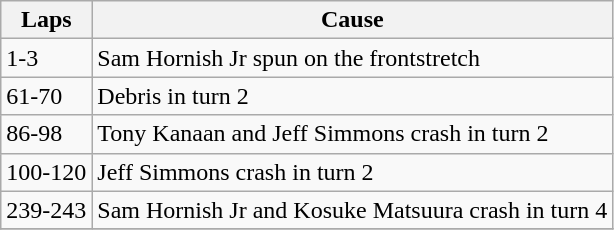<table class="wikitable">
<tr>
<th>Laps</th>
<th>Cause</th>
</tr>
<tr>
<td>1-3</td>
<td>Sam Hornish Jr spun on the frontstretch</td>
</tr>
<tr>
<td>61-70</td>
<td>Debris in turn 2</td>
</tr>
<tr>
<td>86-98</td>
<td>Tony Kanaan and Jeff Simmons crash in turn 2</td>
</tr>
<tr>
<td>100-120</td>
<td>Jeff Simmons crash in turn 2</td>
</tr>
<tr>
<td>239-243</td>
<td>Sam Hornish Jr and Kosuke Matsuura crash in turn 4</td>
</tr>
<tr>
</tr>
</table>
